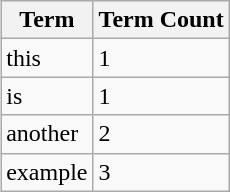<table class="wikitable" style="float: right; margin-left: 1.5em; margin-right: 0; margin-top: 0;">
<tr>
<th>Term</th>
<th>Term Count</th>
</tr>
<tr>
<td>this</td>
<td>1</td>
</tr>
<tr>
<td>is</td>
<td>1</td>
</tr>
<tr>
<td>another</td>
<td>2</td>
</tr>
<tr>
<td>example</td>
<td>3</td>
</tr>
</table>
